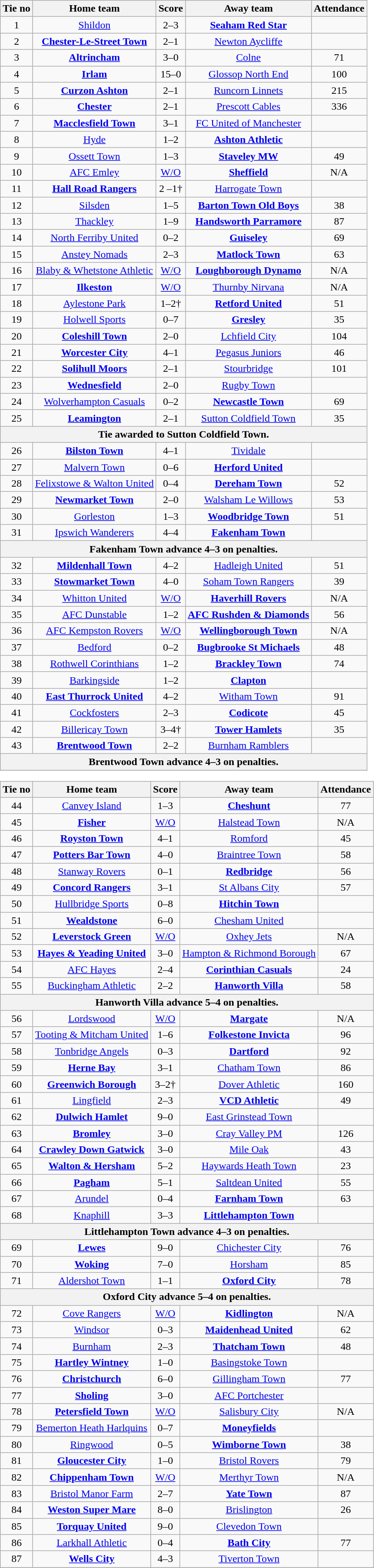<table border=0 cellpadding=0 cellspacing=0>
<tr>
<td valign="top"><br><table class="wikitable" style="text-align: center">
<tr>
<th>Tie no</th>
<th>Home team</th>
<th>Score</th>
<th>Away team</th>
<th>Attendance</th>
</tr>
<tr>
<td>1</td>
<td><a href='#'>Shildon</a></td>
<td>2–3</td>
<td><strong><a href='#'>Seaham Red Star</a></strong></td>
<td></td>
</tr>
<tr>
<td>2</td>
<td><strong><a href='#'>Chester-Le-Street Town</a></strong></td>
<td>2–1</td>
<td><a href='#'>Newton Aycliffe</a></td>
<td></td>
</tr>
<tr>
<td>3</td>
<td><strong><a href='#'>Altrincham</a></strong></td>
<td>3–0</td>
<td><a href='#'>Colne</a></td>
<td>71</td>
</tr>
<tr>
<td>4</td>
<td><strong><a href='#'>Irlam</a></strong></td>
<td>15–0</td>
<td><a href='#'>Glossop North End</a></td>
<td>100</td>
</tr>
<tr>
<td>5</td>
<td><strong><a href='#'>Curzon Ashton</a></strong></td>
<td>2–1</td>
<td><a href='#'>Runcorn Linnets</a></td>
<td>215</td>
</tr>
<tr>
<td>6</td>
<td><strong><a href='#'>Chester</a></strong></td>
<td>2–1</td>
<td><a href='#'>Prescott Cables</a></td>
<td>336</td>
</tr>
<tr>
<td>7</td>
<td><strong><a href='#'>Macclesfield Town</a></strong></td>
<td>3–1</td>
<td><a href='#'>FC United of Manchester</a></td>
<td></td>
</tr>
<tr>
<td>8</td>
<td><a href='#'>Hyde</a></td>
<td>1–2</td>
<td><strong><a href='#'>Ashton Athletic</a></strong></td>
<td></td>
</tr>
<tr>
<td>9</td>
<td><a href='#'>Ossett Town</a></td>
<td>1–3</td>
<td><strong><a href='#'>Staveley MW</a></strong></td>
<td>49</td>
</tr>
<tr>
<td>10</td>
<td><a href='#'>AFC Emley</a></td>
<td><a href='#'>W/O</a></td>
<td><strong><a href='#'>Sheffield</a></strong></td>
<td>N/A</td>
</tr>
<tr>
<td>11</td>
<td><strong><a href='#'>Hall Road Rangers</a></strong></td>
<td>2 –1†</td>
<td><a href='#'>Harrogate Town</a></td>
<td></td>
</tr>
<tr>
<td>12</td>
<td><a href='#'>Silsden</a></td>
<td>1–5</td>
<td><strong><a href='#'>Barton Town Old Boys</a></strong></td>
<td>38</td>
</tr>
<tr>
<td>13</td>
<td><a href='#'>Thackley</a></td>
<td>1–9</td>
<td><strong><a href='#'>Handsworth Parramore</a></strong></td>
<td>87</td>
</tr>
<tr>
<td>14</td>
<td><a href='#'>North Ferriby United</a></td>
<td>0–2</td>
<td><strong><a href='#'>Guiseley</a></strong></td>
<td>69</td>
</tr>
<tr>
<td>15</td>
<td><a href='#'>Anstey Nomads</a></td>
<td>2–3</td>
<td><strong><a href='#'>Matlock Town</a></strong></td>
<td>63</td>
</tr>
<tr>
<td>16</td>
<td><a href='#'>Blaby & Whetstone Athletic</a></td>
<td><a href='#'>W/O</a></td>
<td><strong><a href='#'>Loughborough Dynamo</a></strong></td>
<td>N/A</td>
</tr>
<tr>
<td>17</td>
<td><strong><a href='#'>Ilkeston</a></strong></td>
<td><a href='#'>W/O</a></td>
<td><a href='#'>Thurnby Nirvana</a></td>
<td>N/A</td>
</tr>
<tr>
<td>18</td>
<td><a href='#'>Aylestone Park</a></td>
<td>1–2†</td>
<td><strong><a href='#'>Retford United</a></strong></td>
<td>51</td>
</tr>
<tr>
<td>19</td>
<td><a href='#'>Holwell Sports</a></td>
<td>0–7</td>
<td><strong><a href='#'>Gresley</a></strong></td>
<td>35</td>
</tr>
<tr>
<td>20</td>
<td><strong><a href='#'>Coleshill Town</a></strong></td>
<td>2–0</td>
<td><a href='#'>Lchfield City</a></td>
<td>104</td>
</tr>
<tr>
<td>21</td>
<td><strong><a href='#'>Worcester City</a></strong></td>
<td>4–1</td>
<td><a href='#'>Pegasus Juniors</a></td>
<td>46</td>
</tr>
<tr>
<td>22</td>
<td><strong><a href='#'>Solihull Moors</a></strong></td>
<td>2–1</td>
<td><a href='#'>Stourbridge</a></td>
<td>101</td>
</tr>
<tr>
<td>23</td>
<td><strong><a href='#'>Wednesfield</a></strong></td>
<td>2–0</td>
<td><a href='#'>Rugby Town</a></td>
<td></td>
</tr>
<tr>
<td>24</td>
<td><a href='#'>Wolverhampton Casuals</a></td>
<td>0–2</td>
<td><strong><a href='#'>Newcastle Town</a></strong></td>
<td>69</td>
</tr>
<tr>
<td>25</td>
<td><strong><a href='#'>Leamington</a></strong></td>
<td>2–1</td>
<td><a href='#'>Sutton Coldfield Town</a></td>
<td>35</td>
</tr>
<tr>
<th colspan="5">Tie awarded to Sutton Coldfield Town.</th>
</tr>
<tr>
<td>26</td>
<td><strong><a href='#'>Bilston Town</a></strong></td>
<td>4–1</td>
<td><a href='#'>Tividale</a></td>
<td></td>
</tr>
<tr>
<td>27</td>
<td><a href='#'>Malvern Town</a></td>
<td>0–6</td>
<td><strong><a href='#'>Herford United</a></strong></td>
<td></td>
</tr>
<tr>
<td>28</td>
<td><a href='#'>Felixstowe & Walton United</a></td>
<td>0–4</td>
<td><strong><a href='#'>Dereham Town</a></strong></td>
<td>52</td>
</tr>
<tr>
<td>29</td>
<td><strong><a href='#'>Newmarket Town</a></strong></td>
<td>2–0</td>
<td><a href='#'>Walsham Le Willows</a></td>
<td>53</td>
</tr>
<tr>
<td>30</td>
<td><a href='#'>Gorleston</a></td>
<td>1–3</td>
<td><strong><a href='#'>Woodbridge Town</a></strong></td>
<td>51</td>
</tr>
<tr>
<td>31</td>
<td><a href='#'>Ipswich Wanderers</a></td>
<td>4–4</td>
<td><strong><a href='#'>Fakenham Town</a></strong></td>
<td></td>
</tr>
<tr>
<th colspan="5">Fakenham Town advance 4–3 on penalties.</th>
</tr>
<tr>
<td>32</td>
<td><strong><a href='#'>Mildenhall Town</a></strong></td>
<td>4–2</td>
<td><a href='#'>Hadleigh United</a></td>
<td>51</td>
</tr>
<tr>
<td>33</td>
<td><strong><a href='#'>Stowmarket Town</a></strong></td>
<td>4–0</td>
<td><a href='#'>Soham Town Rangers</a></td>
<td>39</td>
</tr>
<tr>
<td>34</td>
<td><a href='#'>Whitton United</a></td>
<td><a href='#'>W/O</a></td>
<td><strong><a href='#'>Haverhill Rovers</a></strong></td>
<td>N/A</td>
</tr>
<tr>
<td>35</td>
<td><a href='#'>AFC Dunstable</a></td>
<td>1–2</td>
<td><strong><a href='#'>AFC Rushden & Diamonds</a></strong></td>
<td>56</td>
</tr>
<tr>
<td>36</td>
<td><a href='#'>AFC Kempston Rovers</a></td>
<td><a href='#'>W/O</a></td>
<td><strong><a href='#'>Wellingborough Town</a></strong></td>
<td>N/A</td>
</tr>
<tr>
<td>37</td>
<td><a href='#'>Bedford</a></td>
<td>0–2</td>
<td><strong><a href='#'>Bugbrooke St Michaels</a></strong></td>
<td>48</td>
</tr>
<tr>
<td>38</td>
<td><a href='#'>Rothwell Corinthians</a></td>
<td>1–2</td>
<td><strong><a href='#'>Brackley Town</a></strong></td>
<td>74</td>
</tr>
<tr>
<td>39</td>
<td><a href='#'>Barkingside</a></td>
<td>1–2</td>
<td><strong><a href='#'>Clapton</a></strong></td>
<td></td>
</tr>
<tr>
<td>40</td>
<td><strong><a href='#'>East Thurrock United</a></strong></td>
<td>4–2</td>
<td><a href='#'>Witham Town</a></td>
<td>91</td>
</tr>
<tr>
<td>41</td>
<td><a href='#'>Cockfosters</a></td>
<td>2–3</td>
<td><strong><a href='#'>Codicote</a></strong></td>
<td>45</td>
</tr>
<tr>
<td>42</td>
<td><a href='#'>Billericay Town</a></td>
<td>3–4†</td>
<td><strong><a href='#'>Tower Hamlets</a></strong></td>
<td>35</td>
</tr>
<tr>
<td>43</td>
<td><strong><a href='#'>Brentwood Town</a></strong></td>
<td>2–2</td>
<td><a href='#'>Burnham Ramblers</a></td>
<td></td>
</tr>
<tr>
<th colspan="5">Brentwood Town advance 4–3 on penalties.</th>
</tr>
<tr>
</tr>
</table>
<table class="wikitable" style="text-align:center">
<tr>
<th>Tie no</th>
<th>Home team</th>
<th>Score</th>
<th>Away team</th>
<th>Attendance</th>
</tr>
<tr>
<td>44</td>
<td><a href='#'>Canvey Island</a></td>
<td>1–3</td>
<td><strong><a href='#'>Cheshunt</a></strong></td>
<td>77</td>
</tr>
<tr>
<td>45</td>
<td><strong><a href='#'>Fisher</a></strong></td>
<td><a href='#'>W/O</a></td>
<td><a href='#'>Halstead Town</a></td>
<td>N/A</td>
</tr>
<tr>
<td>46</td>
<td><strong><a href='#'>Royston Town</a></strong></td>
<td>4–1</td>
<td><a href='#'>Romford</a></td>
<td>45</td>
</tr>
<tr>
<td>47</td>
<td><strong><a href='#'>Potters Bar Town</a></strong></td>
<td>4–0</td>
<td><a href='#'>Braintree Town</a></td>
<td>58</td>
</tr>
<tr>
<td>48</td>
<td><a href='#'>Stanway Rovers</a></td>
<td>0–1</td>
<td><strong><a href='#'>Redbridge</a></strong></td>
<td>56</td>
</tr>
<tr>
<td>49</td>
<td><strong><a href='#'>Concord Rangers</a></strong></td>
<td>3–1</td>
<td><a href='#'>St Albans City</a></td>
<td>57</td>
</tr>
<tr>
<td>50</td>
<td><a href='#'>Hullbridge Sports</a></td>
<td>0–8</td>
<td><strong><a href='#'>Hitchin Town</a></strong></td>
<td></td>
</tr>
<tr>
<td>51</td>
<td><strong><a href='#'>Wealdstone</a></strong></td>
<td>6–0</td>
<td><a href='#'>Chesham United</a></td>
<td></td>
</tr>
<tr>
<td>52</td>
<td><strong><a href='#'>Leverstock Green</a></strong></td>
<td><a href='#'>W/O</a></td>
<td><a href='#'>Oxhey Jets</a></td>
<td>N/A</td>
</tr>
<tr>
<td>53</td>
<td><strong><a href='#'>Hayes & Yeading United</a></strong></td>
<td>3–0</td>
<td><a href='#'>Hampton & Richmond Borough</a></td>
<td>67</td>
</tr>
<tr>
<td>54</td>
<td><a href='#'>AFC Hayes</a></td>
<td>2–4</td>
<td><strong><a href='#'>Corinthian Casuals</a></strong></td>
<td>24</td>
</tr>
<tr>
<td>55</td>
<td><a href='#'>Buckingham Athletic</a></td>
<td>2–2</td>
<td><strong><a href='#'>Hanworth Villa</a></strong></td>
<td>58</td>
</tr>
<tr>
<th colspan="5">Hanworth Villa advance 5–4 on penalties.</th>
</tr>
<tr>
<td>56</td>
<td><a href='#'>Lordswood</a></td>
<td><a href='#'>W/O</a></td>
<td><strong><a href='#'>Margate</a></strong></td>
<td>N/A</td>
</tr>
<tr>
<td>57</td>
<td><a href='#'>Tooting & Mitcham United</a></td>
<td>1–6</td>
<td><strong><a href='#'>Folkestone Invicta</a></strong></td>
<td>96</td>
</tr>
<tr>
<td>58</td>
<td><a href='#'>Tonbridge Angels</a></td>
<td>0–3</td>
<td><strong><a href='#'>Dartford</a></strong></td>
<td>92</td>
</tr>
<tr>
<td>59</td>
<td><strong><a href='#'>Herne Bay</a></strong></td>
<td>3–1</td>
<td><a href='#'>Chatham Town</a></td>
<td>86</td>
</tr>
<tr>
<td>60</td>
<td><strong><a href='#'>Greenwich Borough</a></strong></td>
<td>3–2†</td>
<td><a href='#'>Dover Athletic</a></td>
<td>160</td>
</tr>
<tr>
<td>61</td>
<td><a href='#'>Lingfield</a></td>
<td>2–3</td>
<td><strong><a href='#'>VCD Athletic</a></strong></td>
<td>49</td>
</tr>
<tr>
<td>62</td>
<td><strong><a href='#'>Dulwich Hamlet</a></strong></td>
<td>9–0</td>
<td><a href='#'>East Grinstead Town</a></td>
<td></td>
</tr>
<tr>
<td>63</td>
<td><strong><a href='#'>Bromley</a></strong></td>
<td>3–0</td>
<td><a href='#'>Cray Valley PM</a></td>
<td>126</td>
</tr>
<tr>
<td>64</td>
<td><strong><a href='#'>Crawley Down Gatwick</a></strong></td>
<td>3–0</td>
<td><a href='#'>Mile Oak</a></td>
<td>43</td>
</tr>
<tr>
<td>65</td>
<td><strong><a href='#'>Walton & Hersham</a></strong></td>
<td>5–2</td>
<td><a href='#'>Haywards Heath Town</a></td>
<td>23</td>
</tr>
<tr>
<td>66</td>
<td><strong><a href='#'>Pagham</a></strong></td>
<td>5–1</td>
<td><a href='#'>Saltdean United</a></td>
<td>55</td>
</tr>
<tr>
<td>67</td>
<td><a href='#'>Arundel</a></td>
<td>0–4</td>
<td><strong><a href='#'>Farnham Town</a></strong></td>
<td>63</td>
</tr>
<tr>
<td>68</td>
<td><a href='#'>Knaphill</a></td>
<td>3–3</td>
<td><strong><a href='#'>Littlehampton Town</a></strong></td>
<td></td>
</tr>
<tr>
<th colspan="5">Littlehampton Town advance 4–3 on penalties.</th>
</tr>
<tr>
<td>69</td>
<td><strong><a href='#'>Lewes</a></strong></td>
<td>9–0</td>
<td><a href='#'>Chichester City</a></td>
<td>76</td>
</tr>
<tr>
<td>70</td>
<td><strong><a href='#'>Woking</a></strong></td>
<td>7–0</td>
<td><a href='#'>Horsham</a></td>
<td>85</td>
</tr>
<tr>
<td>71</td>
<td><a href='#'>Aldershot Town</a></td>
<td>1–1</td>
<td><strong><a href='#'>Oxford City</a></strong></td>
<td>78</td>
</tr>
<tr>
<th colspan="5">Oxford City advance 5–4 on penalties.</th>
</tr>
<tr>
<td>72</td>
<td><a href='#'>Cove Rangers</a></td>
<td><a href='#'>W/O</a></td>
<td><strong><a href='#'>Kidlington</a></strong></td>
<td>N/A</td>
</tr>
<tr>
<td>73</td>
<td><a href='#'>Windsor</a></td>
<td>0–3</td>
<td><strong><a href='#'>Maidenhead United</a></strong></td>
<td>62</td>
</tr>
<tr>
<td>74</td>
<td><a href='#'>Burnham</a></td>
<td>2–3</td>
<td><strong><a href='#'>Thatcham Town</a></strong></td>
<td>48</td>
</tr>
<tr>
<td>75</td>
<td><strong><a href='#'>Hartley Wintney</a></strong></td>
<td>1–0</td>
<td><a href='#'>Basingstoke Town</a></td>
<td></td>
</tr>
<tr>
<td>76</td>
<td><strong><a href='#'>Christchurch</a></strong></td>
<td>6–0</td>
<td><a href='#'>Gillingham Town</a></td>
<td>77</td>
</tr>
<tr>
<td>77</td>
<td><strong><a href='#'>Sholing</a></strong></td>
<td>3–0</td>
<td><a href='#'>AFC Portchester</a></td>
<td></td>
</tr>
<tr>
<td>78</td>
<td><strong><a href='#'>Petersfield Town</a></strong></td>
<td><a href='#'>W/O</a></td>
<td><a href='#'>Salisbury City</a></td>
<td>N/A</td>
</tr>
<tr>
<td>79</td>
<td><a href='#'>Bemerton Heath Harlquins</a></td>
<td>0–7</td>
<td><strong><a href='#'>Moneyfields</a></strong></td>
<td></td>
</tr>
<tr>
<td>80</td>
<td><a href='#'>Ringwood</a></td>
<td>0–5</td>
<td><strong><a href='#'>Wimborne Town</a></strong></td>
<td>38</td>
</tr>
<tr>
<td>81</td>
<td><strong><a href='#'>Gloucester City</a></strong></td>
<td>1–0</td>
<td><a href='#'>Bristol Rovers</a></td>
<td>79</td>
</tr>
<tr>
<td>82</td>
<td><strong><a href='#'>Chippenham Town</a></strong></td>
<td><a href='#'>W/O</a></td>
<td><a href='#'>Merthyr Town</a></td>
<td>N/A</td>
</tr>
<tr>
<td>83</td>
<td><a href='#'>Bristol Manor Farm</a></td>
<td>2–7</td>
<td><strong><a href='#'>Yate Town</a></strong></td>
<td>87</td>
</tr>
<tr>
<td>84</td>
<td><strong><a href='#'>Weston Super Mare</a></strong></td>
<td>8–0</td>
<td><a href='#'>Brislington</a></td>
<td>26</td>
</tr>
<tr>
<td>85</td>
<td><strong><a href='#'>Torquay United</a></strong></td>
<td>9–0</td>
<td><a href='#'>Clevedon Town</a></td>
<td></td>
</tr>
<tr>
<td>86</td>
<td><a href='#'>Larkhall Athletic</a></td>
<td>0–4</td>
<td><strong><a href='#'>Bath City</a></strong></td>
<td>77</td>
</tr>
<tr>
<td>87</td>
<td><strong><a href='#'>Wells City</a></strong></td>
<td>4–3</td>
<td><a href='#'>Tiverton Town</a></td>
<td></td>
</tr>
<tr>
</tr>
</table>
</td>
</tr>
</table>
